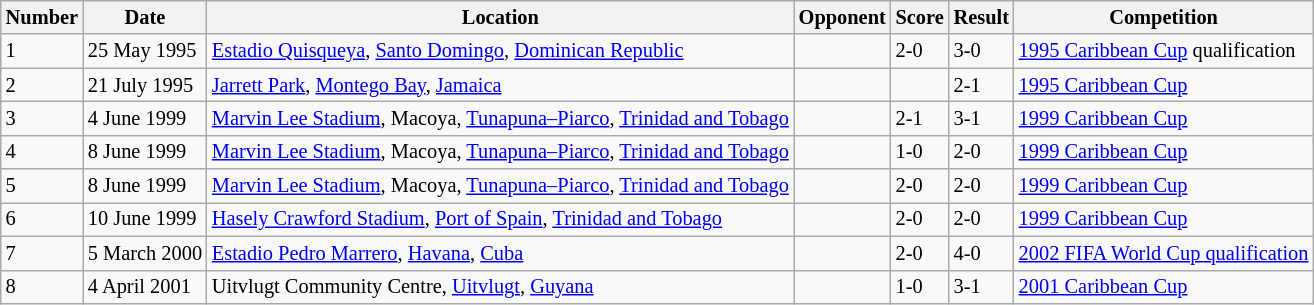<table class="wikitable" style="font-size:85%;">
<tr>
<th>Number</th>
<th>Date</th>
<th>Location</th>
<th>Opponent</th>
<th>Score</th>
<th>Result</th>
<th>Competition</th>
</tr>
<tr>
<td>1</td>
<td>25 May 1995</td>
<td><a href='#'>Estadio Quisqueya</a>, <a href='#'>Santo Domingo</a>, <a href='#'>Dominican Republic</a></td>
<td></td>
<td>2-0</td>
<td>3-0</td>
<td><a href='#'>1995 Caribbean Cup</a> qualification</td>
</tr>
<tr>
<td>2</td>
<td>21 July 1995</td>
<td><a href='#'>Jarrett Park</a>, <a href='#'>Montego Bay</a>, <a href='#'>Jamaica</a></td>
<td></td>
<td></td>
<td>2-1</td>
<td><a href='#'>1995 Caribbean Cup</a></td>
</tr>
<tr>
<td>3</td>
<td>4 June 1999</td>
<td><a href='#'>Marvin Lee Stadium</a>, Macoya, <a href='#'>Tunapuna–Piarco</a>, <a href='#'>Trinidad and Tobago</a></td>
<td></td>
<td>2-1</td>
<td>3-1</td>
<td><a href='#'>1999 Caribbean Cup</a></td>
</tr>
<tr>
<td>4</td>
<td>8 June 1999</td>
<td><a href='#'>Marvin Lee Stadium</a>, Macoya, <a href='#'>Tunapuna–Piarco</a>, <a href='#'>Trinidad and Tobago</a></td>
<td></td>
<td>1-0</td>
<td>2-0</td>
<td><a href='#'>1999 Caribbean Cup</a></td>
</tr>
<tr>
<td>5</td>
<td>8 June 1999</td>
<td><a href='#'>Marvin Lee Stadium</a>, Macoya, <a href='#'>Tunapuna–Piarco</a>, <a href='#'>Trinidad and Tobago</a></td>
<td></td>
<td>2-0</td>
<td>2-0</td>
<td><a href='#'>1999 Caribbean Cup</a></td>
</tr>
<tr>
<td>6</td>
<td>10 June 1999</td>
<td><a href='#'>Hasely Crawford Stadium</a>, <a href='#'>Port of Spain</a>, <a href='#'>Trinidad and Tobago</a></td>
<td></td>
<td>2-0</td>
<td>2-0</td>
<td><a href='#'>1999 Caribbean Cup</a></td>
</tr>
<tr>
<td>7</td>
<td>5 March 2000</td>
<td><a href='#'>Estadio Pedro Marrero</a>, <a href='#'>Havana</a>, <a href='#'>Cuba</a></td>
<td></td>
<td>2-0</td>
<td>4-0</td>
<td><a href='#'>2002 FIFA World Cup qualification</a></td>
</tr>
<tr>
<td>8</td>
<td>4 April 2001</td>
<td>Uitvlugt Community Centre, <a href='#'>Uitvlugt</a>, <a href='#'>Guyana</a></td>
<td></td>
<td>1-0</td>
<td>3-1</td>
<td><a href='#'>2001 Caribbean Cup</a></td>
</tr>
</table>
